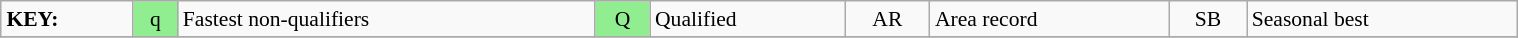<table class="wikitable" style="margin:0.5em auto; font-size:90%;position:relative;" width=80%>
<tr>
<td><strong>KEY:</strong></td>
<td bgcolor=lightgreen align=center>q</td>
<td>Fastest non-qualifiers</td>
<td bgcolor=lightgreen align=center>Q</td>
<td>Qualified</td>
<td align=center>AR</td>
<td>Area record</td>
<td align=center>SB</td>
<td>Seasonal best</td>
</tr>
<tr>
</tr>
</table>
